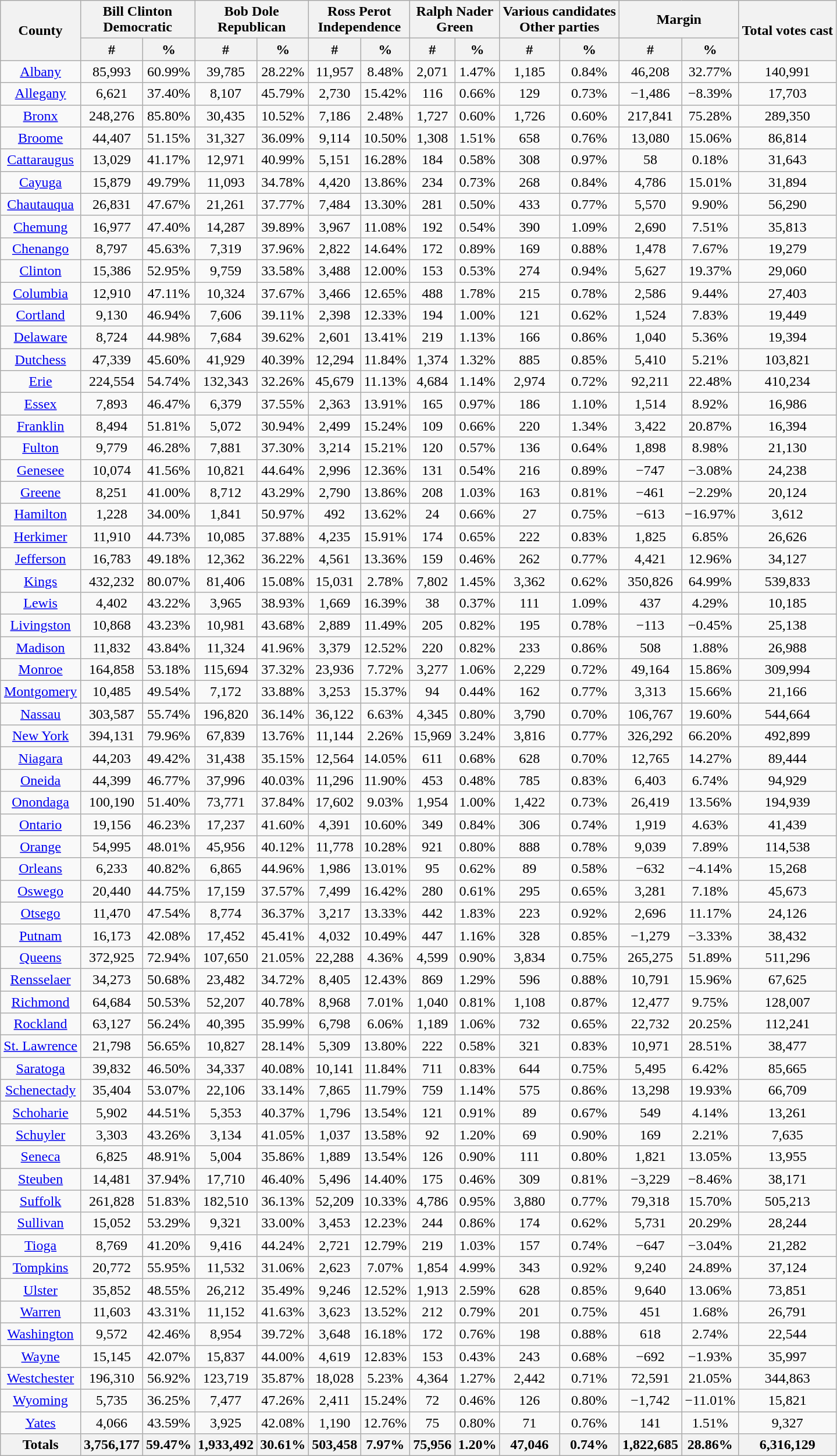<table class="wikitable sortable" style="text-align:center">
<tr>
<th style="text-align:center;" rowspan="2">County</th>
<th style="text-align:center;" colspan="2">Bill Clinton<br>Democratic</th>
<th style="text-align:center;" colspan="2">Bob Dole<br>Republican</th>
<th style="text-align:center;" colspan="2">Ross Perot<br>Independence</th>
<th style="text-align:center;" colspan="2">Ralph Nader<br>Green</th>
<th style="text-align:center;" colspan="2">Various candidates<br>Other parties</th>
<th style="text-align:center;" colspan="2">Margin</th>
<th style="text-align:center;" rowspan="2">Total votes cast</th>
</tr>
<tr>
<th data-sort-type="number">#</th>
<th data-sort-type="number">%</th>
<th data-sort-type="number">#</th>
<th data-sort-type="number">%</th>
<th data-sort-type="number">#</th>
<th data-sort-type="number">%</th>
<th data-sort-type="number">#</th>
<th data-sort-type="number">%</th>
<th data-sort-type="number">#</th>
<th data-sort-type="number">%</th>
<th data-sort-type="number">#</th>
<th data-sort-type="number">%</th>
</tr>
<tr style="text-align:center;">
<td><a href='#'>Albany</a></td>
<td>85,993</td>
<td>60.99%</td>
<td>39,785</td>
<td>28.22%</td>
<td>11,957</td>
<td>8.48%</td>
<td>2,071</td>
<td>1.47%</td>
<td>1,185</td>
<td>0.84%</td>
<td>46,208</td>
<td>32.77%</td>
<td>140,991</td>
</tr>
<tr style="text-align:center;">
<td><a href='#'>Allegany</a></td>
<td>6,621</td>
<td>37.40%</td>
<td>8,107</td>
<td>45.79%</td>
<td>2,730</td>
<td>15.42%</td>
<td>116</td>
<td>0.66%</td>
<td>129</td>
<td>0.73%</td>
<td>−1,486</td>
<td>−8.39%</td>
<td>17,703</td>
</tr>
<tr style="text-align:center;">
<td><a href='#'>Bronx</a></td>
<td>248,276</td>
<td>85.80%</td>
<td>30,435</td>
<td>10.52%</td>
<td>7,186</td>
<td>2.48%</td>
<td>1,727</td>
<td>0.60%</td>
<td>1,726</td>
<td>0.60%</td>
<td>217,841</td>
<td>75.28%</td>
<td>289,350</td>
</tr>
<tr style="text-align:center;">
<td><a href='#'>Broome</a></td>
<td>44,407</td>
<td>51.15%</td>
<td>31,327</td>
<td>36.09%</td>
<td>9,114</td>
<td>10.50%</td>
<td>1,308</td>
<td>1.51%</td>
<td>658</td>
<td>0.76%</td>
<td>13,080</td>
<td>15.06%</td>
<td>86,814</td>
</tr>
<tr style="text-align:center;">
<td><a href='#'>Cattaraugus</a></td>
<td>13,029</td>
<td>41.17%</td>
<td>12,971</td>
<td>40.99%</td>
<td>5,151</td>
<td>16.28%</td>
<td>184</td>
<td>0.58%</td>
<td>308</td>
<td>0.97%</td>
<td>58</td>
<td>0.18%</td>
<td>31,643</td>
</tr>
<tr style="text-align:center;">
<td><a href='#'>Cayuga</a></td>
<td>15,879</td>
<td>49.79%</td>
<td>11,093</td>
<td>34.78%</td>
<td>4,420</td>
<td>13.86%</td>
<td>234</td>
<td>0.73%</td>
<td>268</td>
<td>0.84%</td>
<td>4,786</td>
<td>15.01%</td>
<td>31,894</td>
</tr>
<tr style="text-align:center;">
<td><a href='#'>Chautauqua</a></td>
<td>26,831</td>
<td>47.67%</td>
<td>21,261</td>
<td>37.77%</td>
<td>7,484</td>
<td>13.30%</td>
<td>281</td>
<td>0.50%</td>
<td>433</td>
<td>0.77%</td>
<td>5,570</td>
<td>9.90%</td>
<td>56,290</td>
</tr>
<tr style="text-align:center;">
<td><a href='#'>Chemung</a></td>
<td>16,977</td>
<td>47.40%</td>
<td>14,287</td>
<td>39.89%</td>
<td>3,967</td>
<td>11.08%</td>
<td>192</td>
<td>0.54%</td>
<td>390</td>
<td>1.09%</td>
<td>2,690</td>
<td>7.51%</td>
<td>35,813</td>
</tr>
<tr style="text-align:center;">
<td><a href='#'>Chenango</a></td>
<td>8,797</td>
<td>45.63%</td>
<td>7,319</td>
<td>37.96%</td>
<td>2,822</td>
<td>14.64%</td>
<td>172</td>
<td>0.89%</td>
<td>169</td>
<td>0.88%</td>
<td>1,478</td>
<td>7.67%</td>
<td>19,279</td>
</tr>
<tr style="text-align:center;">
<td><a href='#'>Clinton</a></td>
<td>15,386</td>
<td>52.95%</td>
<td>9,759</td>
<td>33.58%</td>
<td>3,488</td>
<td>12.00%</td>
<td>153</td>
<td>0.53%</td>
<td>274</td>
<td>0.94%</td>
<td>5,627</td>
<td>19.37%</td>
<td>29,060</td>
</tr>
<tr style="text-align:center;">
<td><a href='#'>Columbia</a></td>
<td>12,910</td>
<td>47.11%</td>
<td>10,324</td>
<td>37.67%</td>
<td>3,466</td>
<td>12.65%</td>
<td>488</td>
<td>1.78%</td>
<td>215</td>
<td>0.78%</td>
<td>2,586</td>
<td>9.44%</td>
<td>27,403</td>
</tr>
<tr style="text-align:center;">
<td><a href='#'>Cortland</a></td>
<td>9,130</td>
<td>46.94%</td>
<td>7,606</td>
<td>39.11%</td>
<td>2,398</td>
<td>12.33%</td>
<td>194</td>
<td>1.00%</td>
<td>121</td>
<td>0.62%</td>
<td>1,524</td>
<td>7.83%</td>
<td>19,449</td>
</tr>
<tr style="text-align:center;">
<td><a href='#'>Delaware</a></td>
<td>8,724</td>
<td>44.98%</td>
<td>7,684</td>
<td>39.62%</td>
<td>2,601</td>
<td>13.41%</td>
<td>219</td>
<td>1.13%</td>
<td>166</td>
<td>0.86%</td>
<td>1,040</td>
<td>5.36%</td>
<td>19,394</td>
</tr>
<tr style="text-align:center;">
<td><a href='#'>Dutchess</a></td>
<td>47,339</td>
<td>45.60%</td>
<td>41,929</td>
<td>40.39%</td>
<td>12,294</td>
<td>11.84%</td>
<td>1,374</td>
<td>1.32%</td>
<td>885</td>
<td>0.85%</td>
<td>5,410</td>
<td>5.21%</td>
<td>103,821</td>
</tr>
<tr style="text-align:center;">
<td><a href='#'>Erie</a></td>
<td>224,554</td>
<td>54.74%</td>
<td>132,343</td>
<td>32.26%</td>
<td>45,679</td>
<td>11.13%</td>
<td>4,684</td>
<td>1.14%</td>
<td>2,974</td>
<td>0.72%</td>
<td>92,211</td>
<td>22.48%</td>
<td>410,234</td>
</tr>
<tr style="text-align:center;">
<td><a href='#'>Essex</a></td>
<td>7,893</td>
<td>46.47%</td>
<td>6,379</td>
<td>37.55%</td>
<td>2,363</td>
<td>13.91%</td>
<td>165</td>
<td>0.97%</td>
<td>186</td>
<td>1.10%</td>
<td>1,514</td>
<td>8.92%</td>
<td>16,986</td>
</tr>
<tr style="text-align:center;">
<td><a href='#'>Franklin</a></td>
<td>8,494</td>
<td>51.81%</td>
<td>5,072</td>
<td>30.94%</td>
<td>2,499</td>
<td>15.24%</td>
<td>109</td>
<td>0.66%</td>
<td>220</td>
<td>1.34%</td>
<td>3,422</td>
<td>20.87%</td>
<td>16,394</td>
</tr>
<tr style="text-align:center;">
<td><a href='#'>Fulton</a></td>
<td>9,779</td>
<td>46.28%</td>
<td>7,881</td>
<td>37.30%</td>
<td>3,214</td>
<td>15.21%</td>
<td>120</td>
<td>0.57%</td>
<td>136</td>
<td>0.64%</td>
<td>1,898</td>
<td>8.98%</td>
<td>21,130</td>
</tr>
<tr style="text-align:center;">
<td><a href='#'>Genesee</a></td>
<td>10,074</td>
<td>41.56%</td>
<td>10,821</td>
<td>44.64%</td>
<td>2,996</td>
<td>12.36%</td>
<td>131</td>
<td>0.54%</td>
<td>216</td>
<td>0.89%</td>
<td>−747</td>
<td>−3.08%</td>
<td>24,238</td>
</tr>
<tr style="text-align:center;">
<td><a href='#'>Greene</a></td>
<td>8,251</td>
<td>41.00%</td>
<td>8,712</td>
<td>43.29%</td>
<td>2,790</td>
<td>13.86%</td>
<td>208</td>
<td>1.03%</td>
<td>163</td>
<td>0.81%</td>
<td>−461</td>
<td>−2.29%</td>
<td>20,124</td>
</tr>
<tr style="text-align:center;">
<td><a href='#'>Hamilton</a></td>
<td>1,228</td>
<td>34.00%</td>
<td>1,841</td>
<td>50.97%</td>
<td>492</td>
<td>13.62%</td>
<td>24</td>
<td>0.66%</td>
<td>27</td>
<td>0.75%</td>
<td>−613</td>
<td>−16.97%</td>
<td>3,612</td>
</tr>
<tr style="text-align:center;">
<td><a href='#'>Herkimer</a></td>
<td>11,910</td>
<td>44.73%</td>
<td>10,085</td>
<td>37.88%</td>
<td>4,235</td>
<td>15.91%</td>
<td>174</td>
<td>0.65%</td>
<td>222</td>
<td>0.83%</td>
<td>1,825</td>
<td>6.85%</td>
<td>26,626</td>
</tr>
<tr style="text-align:center;">
<td><a href='#'>Jefferson</a></td>
<td>16,783</td>
<td>49.18%</td>
<td>12,362</td>
<td>36.22%</td>
<td>4,561</td>
<td>13.36%</td>
<td>159</td>
<td>0.46%</td>
<td>262</td>
<td>0.77%</td>
<td>4,421</td>
<td>12.96%</td>
<td>34,127</td>
</tr>
<tr style="text-align:center;">
<td><a href='#'>Kings</a></td>
<td>432,232</td>
<td>80.07%</td>
<td>81,406</td>
<td>15.08%</td>
<td>15,031</td>
<td>2.78%</td>
<td>7,802</td>
<td>1.45%</td>
<td>3,362</td>
<td>0.62%</td>
<td>350,826</td>
<td>64.99%</td>
<td>539,833</td>
</tr>
<tr style="text-align:center;">
<td><a href='#'>Lewis</a></td>
<td>4,402</td>
<td>43.22%</td>
<td>3,965</td>
<td>38.93%</td>
<td>1,669</td>
<td>16.39%</td>
<td>38</td>
<td>0.37%</td>
<td>111</td>
<td>1.09%</td>
<td>437</td>
<td>4.29%</td>
<td>10,185</td>
</tr>
<tr style="text-align:center;">
<td><a href='#'>Livingston</a></td>
<td>10,868</td>
<td>43.23%</td>
<td>10,981</td>
<td>43.68%</td>
<td>2,889</td>
<td>11.49%</td>
<td>205</td>
<td>0.82%</td>
<td>195</td>
<td>0.78%</td>
<td>−113</td>
<td>−0.45%</td>
<td>25,138</td>
</tr>
<tr style="text-align:center;">
<td><a href='#'>Madison</a></td>
<td>11,832</td>
<td>43.84%</td>
<td>11,324</td>
<td>41.96%</td>
<td>3,379</td>
<td>12.52%</td>
<td>220</td>
<td>0.82%</td>
<td>233</td>
<td>0.86%</td>
<td>508</td>
<td>1.88%</td>
<td>26,988</td>
</tr>
<tr style="text-align:center;">
<td><a href='#'>Monroe</a></td>
<td>164,858</td>
<td>53.18%</td>
<td>115,694</td>
<td>37.32%</td>
<td>23,936</td>
<td>7.72%</td>
<td>3,277</td>
<td>1.06%</td>
<td>2,229</td>
<td>0.72%</td>
<td>49,164</td>
<td>15.86%</td>
<td>309,994</td>
</tr>
<tr style="text-align:center;">
<td><a href='#'>Montgomery</a></td>
<td>10,485</td>
<td>49.54%</td>
<td>7,172</td>
<td>33.88%</td>
<td>3,253</td>
<td>15.37%</td>
<td>94</td>
<td>0.44%</td>
<td>162</td>
<td>0.77%</td>
<td>3,313</td>
<td>15.66%</td>
<td>21,166</td>
</tr>
<tr style="text-align:center;">
<td><a href='#'>Nassau</a></td>
<td>303,587</td>
<td>55.74%</td>
<td>196,820</td>
<td>36.14%</td>
<td>36,122</td>
<td>6.63%</td>
<td>4,345</td>
<td>0.80%</td>
<td>3,790</td>
<td>0.70%</td>
<td>106,767</td>
<td>19.60%</td>
<td>544,664</td>
</tr>
<tr style="text-align:center;">
<td><a href='#'>New York</a></td>
<td>394,131</td>
<td>79.96%</td>
<td>67,839</td>
<td>13.76%</td>
<td>11,144</td>
<td>2.26%</td>
<td>15,969</td>
<td>3.24%</td>
<td>3,816</td>
<td>0.77%</td>
<td>326,292</td>
<td>66.20%</td>
<td>492,899</td>
</tr>
<tr style="text-align:center;">
<td><a href='#'>Niagara</a></td>
<td>44,203</td>
<td>49.42%</td>
<td>31,438</td>
<td>35.15%</td>
<td>12,564</td>
<td>14.05%</td>
<td>611</td>
<td>0.68%</td>
<td>628</td>
<td>0.70%</td>
<td>12,765</td>
<td>14.27%</td>
<td>89,444</td>
</tr>
<tr style="text-align:center;">
<td><a href='#'>Oneida</a></td>
<td>44,399</td>
<td>46.77%</td>
<td>37,996</td>
<td>40.03%</td>
<td>11,296</td>
<td>11.90%</td>
<td>453</td>
<td>0.48%</td>
<td>785</td>
<td>0.83%</td>
<td>6,403</td>
<td>6.74%</td>
<td>94,929</td>
</tr>
<tr style="text-align:center;">
<td><a href='#'>Onondaga</a></td>
<td>100,190</td>
<td>51.40%</td>
<td>73,771</td>
<td>37.84%</td>
<td>17,602</td>
<td>9.03%</td>
<td>1,954</td>
<td>1.00%</td>
<td>1,422</td>
<td>0.73%</td>
<td>26,419</td>
<td>13.56%</td>
<td>194,939</td>
</tr>
<tr style="text-align:center;">
<td><a href='#'>Ontario</a></td>
<td>19,156</td>
<td>46.23%</td>
<td>17,237</td>
<td>41.60%</td>
<td>4,391</td>
<td>10.60%</td>
<td>349</td>
<td>0.84%</td>
<td>306</td>
<td>0.74%</td>
<td>1,919</td>
<td>4.63%</td>
<td>41,439</td>
</tr>
<tr style="text-align:center;">
<td><a href='#'>Orange</a></td>
<td>54,995</td>
<td>48.01%</td>
<td>45,956</td>
<td>40.12%</td>
<td>11,778</td>
<td>10.28%</td>
<td>921</td>
<td>0.80%</td>
<td>888</td>
<td>0.78%</td>
<td>9,039</td>
<td>7.89%</td>
<td>114,538</td>
</tr>
<tr style="text-align:center;">
<td><a href='#'>Orleans</a></td>
<td>6,233</td>
<td>40.82%</td>
<td>6,865</td>
<td>44.96%</td>
<td>1,986</td>
<td>13.01%</td>
<td>95</td>
<td>0.62%</td>
<td>89</td>
<td>0.58%</td>
<td>−632</td>
<td>−4.14%</td>
<td>15,268</td>
</tr>
<tr style="text-align:center;">
<td><a href='#'>Oswego</a></td>
<td>20,440</td>
<td>44.75%</td>
<td>17,159</td>
<td>37.57%</td>
<td>7,499</td>
<td>16.42%</td>
<td>280</td>
<td>0.61%</td>
<td>295</td>
<td>0.65%</td>
<td>3,281</td>
<td>7.18%</td>
<td>45,673</td>
</tr>
<tr style="text-align:center;">
<td><a href='#'>Otsego</a></td>
<td>11,470</td>
<td>47.54%</td>
<td>8,774</td>
<td>36.37%</td>
<td>3,217</td>
<td>13.33%</td>
<td>442</td>
<td>1.83%</td>
<td>223</td>
<td>0.92%</td>
<td>2,696</td>
<td>11.17%</td>
<td>24,126</td>
</tr>
<tr style="text-align:center;">
<td><a href='#'>Putnam</a></td>
<td>16,173</td>
<td>42.08%</td>
<td>17,452</td>
<td>45.41%</td>
<td>4,032</td>
<td>10.49%</td>
<td>447</td>
<td>1.16%</td>
<td>328</td>
<td>0.85%</td>
<td>−1,279</td>
<td>−3.33%</td>
<td>38,432</td>
</tr>
<tr style="text-align:center;">
<td><a href='#'>Queens</a></td>
<td>372,925</td>
<td>72.94%</td>
<td>107,650</td>
<td>21.05%</td>
<td>22,288</td>
<td>4.36%</td>
<td>4,599</td>
<td>0.90%</td>
<td>3,834</td>
<td>0.75%</td>
<td>265,275</td>
<td>51.89%</td>
<td>511,296</td>
</tr>
<tr style="text-align:center;">
<td><a href='#'>Rensselaer</a></td>
<td>34,273</td>
<td>50.68%</td>
<td>23,482</td>
<td>34.72%</td>
<td>8,405</td>
<td>12.43%</td>
<td>869</td>
<td>1.29%</td>
<td>596</td>
<td>0.88%</td>
<td>10,791</td>
<td>15.96%</td>
<td>67,625</td>
</tr>
<tr style="text-align:center;">
<td><a href='#'>Richmond</a></td>
<td>64,684</td>
<td>50.53%</td>
<td>52,207</td>
<td>40.78%</td>
<td>8,968</td>
<td>7.01%</td>
<td>1,040</td>
<td>0.81%</td>
<td>1,108</td>
<td>0.87%</td>
<td>12,477</td>
<td>9.75%</td>
<td>128,007</td>
</tr>
<tr style="text-align:center;">
<td><a href='#'>Rockland</a></td>
<td>63,127</td>
<td>56.24%</td>
<td>40,395</td>
<td>35.99%</td>
<td>6,798</td>
<td>6.06%</td>
<td>1,189</td>
<td>1.06%</td>
<td>732</td>
<td>0.65%</td>
<td>22,732</td>
<td>20.25%</td>
<td>112,241</td>
</tr>
<tr style="text-align:center;">
<td><a href='#'>St. Lawrence</a></td>
<td>21,798</td>
<td>56.65%</td>
<td>10,827</td>
<td>28.14%</td>
<td>5,309</td>
<td>13.80%</td>
<td>222</td>
<td>0.58%</td>
<td>321</td>
<td>0.83%</td>
<td>10,971</td>
<td>28.51%</td>
<td>38,477</td>
</tr>
<tr style="text-align:center;">
<td><a href='#'>Saratoga</a></td>
<td>39,832</td>
<td>46.50%</td>
<td>34,337</td>
<td>40.08%</td>
<td>10,141</td>
<td>11.84%</td>
<td>711</td>
<td>0.83%</td>
<td>644</td>
<td>0.75%</td>
<td>5,495</td>
<td>6.42%</td>
<td>85,665</td>
</tr>
<tr style="text-align:center;">
<td><a href='#'>Schenectady</a></td>
<td>35,404</td>
<td>53.07%</td>
<td>22,106</td>
<td>33.14%</td>
<td>7,865</td>
<td>11.79%</td>
<td>759</td>
<td>1.14%</td>
<td>575</td>
<td>0.86%</td>
<td>13,298</td>
<td>19.93%</td>
<td>66,709</td>
</tr>
<tr style="text-align:center;">
<td><a href='#'>Schoharie</a></td>
<td>5,902</td>
<td>44.51%</td>
<td>5,353</td>
<td>40.37%</td>
<td>1,796</td>
<td>13.54%</td>
<td>121</td>
<td>0.91%</td>
<td>89</td>
<td>0.67%</td>
<td>549</td>
<td>4.14%</td>
<td>13,261</td>
</tr>
<tr style="text-align:center;">
<td><a href='#'>Schuyler</a></td>
<td>3,303</td>
<td>43.26%</td>
<td>3,134</td>
<td>41.05%</td>
<td>1,037</td>
<td>13.58%</td>
<td>92</td>
<td>1.20%</td>
<td>69</td>
<td>0.90%</td>
<td>169</td>
<td>2.21%</td>
<td>7,635</td>
</tr>
<tr style="text-align:center;">
<td><a href='#'>Seneca</a></td>
<td>6,825</td>
<td>48.91%</td>
<td>5,004</td>
<td>35.86%</td>
<td>1,889</td>
<td>13.54%</td>
<td>126</td>
<td>0.90%</td>
<td>111</td>
<td>0.80%</td>
<td>1,821</td>
<td>13.05%</td>
<td>13,955</td>
</tr>
<tr style="text-align:center;">
<td><a href='#'>Steuben</a></td>
<td>14,481</td>
<td>37.94%</td>
<td>17,710</td>
<td>46.40%</td>
<td>5,496</td>
<td>14.40%</td>
<td>175</td>
<td>0.46%</td>
<td>309</td>
<td>0.81%</td>
<td>−3,229</td>
<td>−8.46%</td>
<td>38,171</td>
</tr>
<tr style="text-align:center;">
<td><a href='#'>Suffolk</a></td>
<td>261,828</td>
<td>51.83%</td>
<td>182,510</td>
<td>36.13%</td>
<td>52,209</td>
<td>10.33%</td>
<td>4,786</td>
<td>0.95%</td>
<td>3,880</td>
<td>0.77%</td>
<td>79,318</td>
<td>15.70%</td>
<td>505,213</td>
</tr>
<tr style="text-align:center;">
<td><a href='#'>Sullivan</a></td>
<td>15,052</td>
<td>53.29%</td>
<td>9,321</td>
<td>33.00%</td>
<td>3,453</td>
<td>12.23%</td>
<td>244</td>
<td>0.86%</td>
<td>174</td>
<td>0.62%</td>
<td>5,731</td>
<td>20.29%</td>
<td>28,244</td>
</tr>
<tr style="text-align:center;">
<td><a href='#'>Tioga</a></td>
<td>8,769</td>
<td>41.20%</td>
<td>9,416</td>
<td>44.24%</td>
<td>2,721</td>
<td>12.79%</td>
<td>219</td>
<td>1.03%</td>
<td>157</td>
<td>0.74%</td>
<td>−647</td>
<td>−3.04%</td>
<td>21,282</td>
</tr>
<tr style="text-align:center;">
<td><a href='#'>Tompkins</a></td>
<td>20,772</td>
<td>55.95%</td>
<td>11,532</td>
<td>31.06%</td>
<td>2,623</td>
<td>7.07%</td>
<td>1,854</td>
<td>4.99%</td>
<td>343</td>
<td>0.92%</td>
<td>9,240</td>
<td>24.89%</td>
<td>37,124</td>
</tr>
<tr style="text-align:center;">
<td><a href='#'>Ulster</a></td>
<td>35,852</td>
<td>48.55%</td>
<td>26,212</td>
<td>35.49%</td>
<td>9,246</td>
<td>12.52%</td>
<td>1,913</td>
<td>2.59%</td>
<td>628</td>
<td>0.85%</td>
<td>9,640</td>
<td>13.06%</td>
<td>73,851</td>
</tr>
<tr style="text-align:center;">
<td><a href='#'>Warren</a></td>
<td>11,603</td>
<td>43.31%</td>
<td>11,152</td>
<td>41.63%</td>
<td>3,623</td>
<td>13.52%</td>
<td>212</td>
<td>0.79%</td>
<td>201</td>
<td>0.75%</td>
<td>451</td>
<td>1.68%</td>
<td>26,791</td>
</tr>
<tr style="text-align:center;">
<td><a href='#'>Washington</a></td>
<td>9,572</td>
<td>42.46%</td>
<td>8,954</td>
<td>39.72%</td>
<td>3,648</td>
<td>16.18%</td>
<td>172</td>
<td>0.76%</td>
<td>198</td>
<td>0.88%</td>
<td>618</td>
<td>2.74%</td>
<td>22,544</td>
</tr>
<tr style="text-align:center;">
<td><a href='#'>Wayne</a></td>
<td>15,145</td>
<td>42.07%</td>
<td>15,837</td>
<td>44.00%</td>
<td>4,619</td>
<td>12.83%</td>
<td>153</td>
<td>0.43%</td>
<td>243</td>
<td>0.68%</td>
<td>−692</td>
<td>−1.93%</td>
<td>35,997</td>
</tr>
<tr style="text-align:center;">
<td><a href='#'>Westchester</a></td>
<td>196,310</td>
<td>56.92%</td>
<td>123,719</td>
<td>35.87%</td>
<td>18,028</td>
<td>5.23%</td>
<td>4,364</td>
<td>1.27%</td>
<td>2,442</td>
<td>0.71%</td>
<td>72,591</td>
<td>21.05%</td>
<td>344,863</td>
</tr>
<tr style="text-align:center;">
<td><a href='#'>Wyoming</a></td>
<td>5,735</td>
<td>36.25%</td>
<td>7,477</td>
<td>47.26%</td>
<td>2,411</td>
<td>15.24%</td>
<td>72</td>
<td>0.46%</td>
<td>126</td>
<td>0.80%</td>
<td>−1,742</td>
<td>−11.01%</td>
<td>15,821</td>
</tr>
<tr style="text-align:center;">
<td><a href='#'>Yates</a></td>
<td>4,066</td>
<td>43.59%</td>
<td>3,925</td>
<td>42.08%</td>
<td>1,190</td>
<td>12.76%</td>
<td>75</td>
<td>0.80%</td>
<td>71</td>
<td>0.76%</td>
<td>141</td>
<td>1.51%</td>
<td>9,327</td>
</tr>
<tr style="text-align:center;">
<th>Totals</th>
<th>3,756,177</th>
<th>59.47%</th>
<th>1,933,492</th>
<th>30.61%</th>
<th>503,458</th>
<th>7.97%</th>
<th>75,956</th>
<th>1.20%</th>
<th>47,046</th>
<th>0.74%</th>
<th>1,822,685</th>
<th>28.86%</th>
<th>6,316,129</th>
</tr>
</table>
